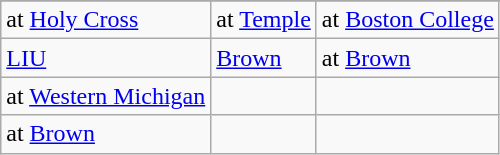<table class="wikitable">
<tr>
</tr>
<tr>
<td>at <a href='#'>Holy Cross</a></td>
<td>at <a href='#'>Temple</a></td>
<td>at <a href='#'>Boston College</a></td>
</tr>
<tr>
<td><a href='#'>LIU</a></td>
<td><a href='#'>Brown</a></td>
<td>at <a href='#'>Brown</a></td>
</tr>
<tr>
<td>at <a href='#'>Western Michigan</a></td>
<td></td>
<td></td>
</tr>
<tr>
<td>at <a href='#'>Brown</a></td>
<td></td>
<td></td>
</tr>
</table>
